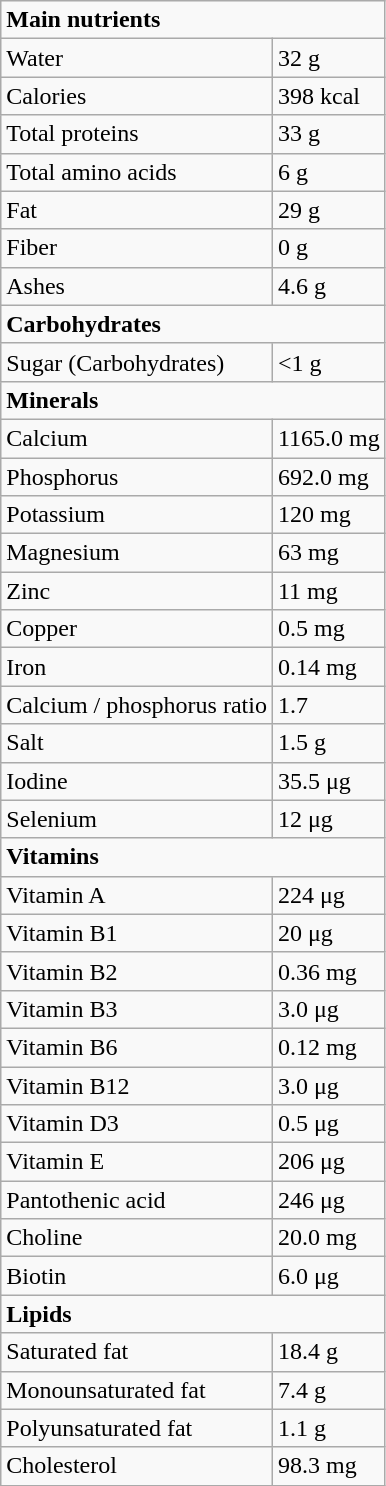<table class="wikitable">
<tr>
<td colspan="2"><strong>Main nutrients</strong></td>
</tr>
<tr>
<td>Water</td>
<td>32 g</td>
</tr>
<tr>
<td>Calories</td>
<td>398 kcal</td>
</tr>
<tr>
<td>Total proteins</td>
<td>33 g</td>
</tr>
<tr>
<td>Total amino acids</td>
<td>6 g</td>
</tr>
<tr>
<td>Fat</td>
<td>29 g</td>
</tr>
<tr>
<td>Fiber</td>
<td>0 g</td>
</tr>
<tr>
<td>Ashes</td>
<td>4.6 g</td>
</tr>
<tr>
<td colspan="2"><strong>Carbohydrates</strong></td>
</tr>
<tr>
<td>Sugar (Carbohydrates)</td>
<td><1 g</td>
</tr>
<tr>
<td colspan="2"><strong>Minerals</strong></td>
</tr>
<tr>
<td>Calcium</td>
<td>1165.0 mg</td>
</tr>
<tr>
<td>Phosphorus</td>
<td>692.0 mg</td>
</tr>
<tr>
<td>Potassium</td>
<td>120 mg</td>
</tr>
<tr>
<td>Magnesium</td>
<td>63 mg</td>
</tr>
<tr>
<td>Zinc</td>
<td>11 mg</td>
</tr>
<tr>
<td>Copper</td>
<td>0.5 mg</td>
</tr>
<tr>
<td>Iron</td>
<td>0.14 mg</td>
</tr>
<tr>
<td>Calcium / phosphorus ratio</td>
<td>1.7</td>
</tr>
<tr>
<td>Salt</td>
<td>1.5 g</td>
</tr>
<tr>
<td>Iodine</td>
<td>35.5 μg</td>
</tr>
<tr>
<td>Selenium</td>
<td>12 μg</td>
</tr>
<tr>
<td colspan="2"><strong>Vitamins</strong></td>
</tr>
<tr>
<td>Vitamin A</td>
<td>224 μg</td>
</tr>
<tr>
<td>Vitamin B1</td>
<td>20 μg</td>
</tr>
<tr>
<td>Vitamin B2</td>
<td>0.36 mg</td>
</tr>
<tr>
<td>Vitamin B3</td>
<td>3.0 μg</td>
</tr>
<tr>
<td>Vitamin B6</td>
<td>0.12 mg</td>
</tr>
<tr>
<td>Vitamin B12</td>
<td>3.0 μg</td>
</tr>
<tr>
<td>Vitamin D3</td>
<td>0.5 μg</td>
</tr>
<tr>
<td>Vitamin E</td>
<td>206 μg</td>
</tr>
<tr>
<td>Pantothenic acid</td>
<td>246 μg</td>
</tr>
<tr>
<td>Choline</td>
<td>20.0 mg</td>
</tr>
<tr>
<td>Biotin</td>
<td>6.0 μg</td>
</tr>
<tr>
<td colspan="2"><strong>Lipids</strong></td>
</tr>
<tr>
<td>Saturated fat</td>
<td>18.4 g</td>
</tr>
<tr>
<td>Monounsaturated fat</td>
<td>7.4 g</td>
</tr>
<tr>
<td>Polyunsaturated fat</td>
<td>1.1 g</td>
</tr>
<tr>
<td>Cholesterol</td>
<td>98.3 mg</td>
</tr>
</table>
